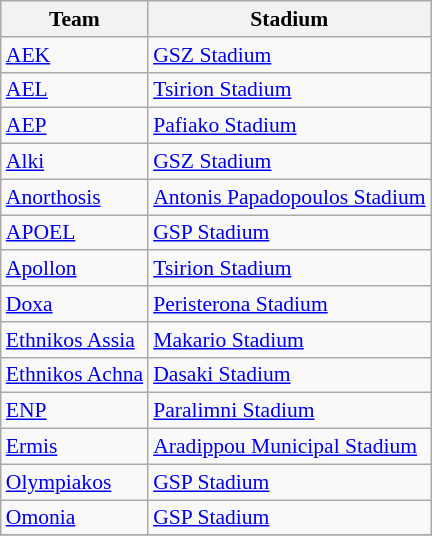<table class="wikitable" style="font-size:90%">
<tr>
<th>Team</th>
<th>Stadium</th>
</tr>
<tr>
<td><a href='#'>AEK</a></td>
<td><a href='#'>GSZ Stadium</a></td>
</tr>
<tr>
<td><a href='#'>AEL</a></td>
<td><a href='#'>Tsirion Stadium</a></td>
</tr>
<tr>
<td><a href='#'>AEP</a></td>
<td><a href='#'>Pafiako Stadium</a></td>
</tr>
<tr>
<td><a href='#'>Alki</a></td>
<td><a href='#'>GSZ Stadium</a></td>
</tr>
<tr>
<td><a href='#'>Anorthosis</a></td>
<td><a href='#'>Antonis Papadopoulos Stadium</a></td>
</tr>
<tr>
<td><a href='#'>APOEL</a></td>
<td><a href='#'>GSP Stadium</a></td>
</tr>
<tr>
<td><a href='#'>Apollon</a></td>
<td><a href='#'>Tsirion Stadium</a></td>
</tr>
<tr>
<td><a href='#'>Doxa</a></td>
<td><a href='#'>Peristerona Stadium</a></td>
</tr>
<tr>
<td><a href='#'>Ethnikos Assia</a></td>
<td><a href='#'>Makario Stadium</a></td>
</tr>
<tr>
<td><a href='#'>Ethnikos Achna</a></td>
<td><a href='#'>Dasaki Stadium</a></td>
</tr>
<tr>
<td><a href='#'>ENP</a></td>
<td><a href='#'>Paralimni Stadium</a></td>
</tr>
<tr>
<td><a href='#'>Ermis</a></td>
<td><a href='#'>Aradippou Municipal Stadium</a></td>
</tr>
<tr>
<td><a href='#'>Olympiakos</a></td>
<td><a href='#'>GSP Stadium</a></td>
</tr>
<tr>
<td><a href='#'>Omonia</a></td>
<td><a href='#'>GSP Stadium</a></td>
</tr>
<tr>
</tr>
</table>
